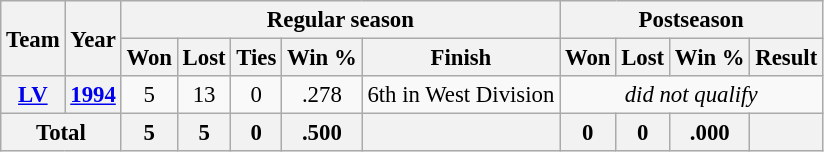<table class="wikitable" style="font-size: 95%; text-align:center;">
<tr>
<th rowspan="2">Team</th>
<th rowspan="2">Year</th>
<th colspan="5">Regular season</th>
<th colspan="4">Postseason</th>
</tr>
<tr>
<th>Won</th>
<th>Lost</th>
<th>Ties</th>
<th>Win %</th>
<th>Finish</th>
<th>Won</th>
<th>Lost</th>
<th>Win %</th>
<th>Result</th>
</tr>
<tr>
<th><a href='#'>LV</a></th>
<th><a href='#'>1994</a></th>
<td>5</td>
<td>13</td>
<td>0</td>
<td>.278</td>
<td>6th in West Division</td>
<td colspan="4"><em>did not qualify</em></td>
</tr>
<tr>
<th colspan="2">Total</th>
<th>5</th>
<th>5</th>
<th>0</th>
<th>.500</th>
<th></th>
<th>0</th>
<th>0</th>
<th>.000</th>
<th></th>
</tr>
</table>
